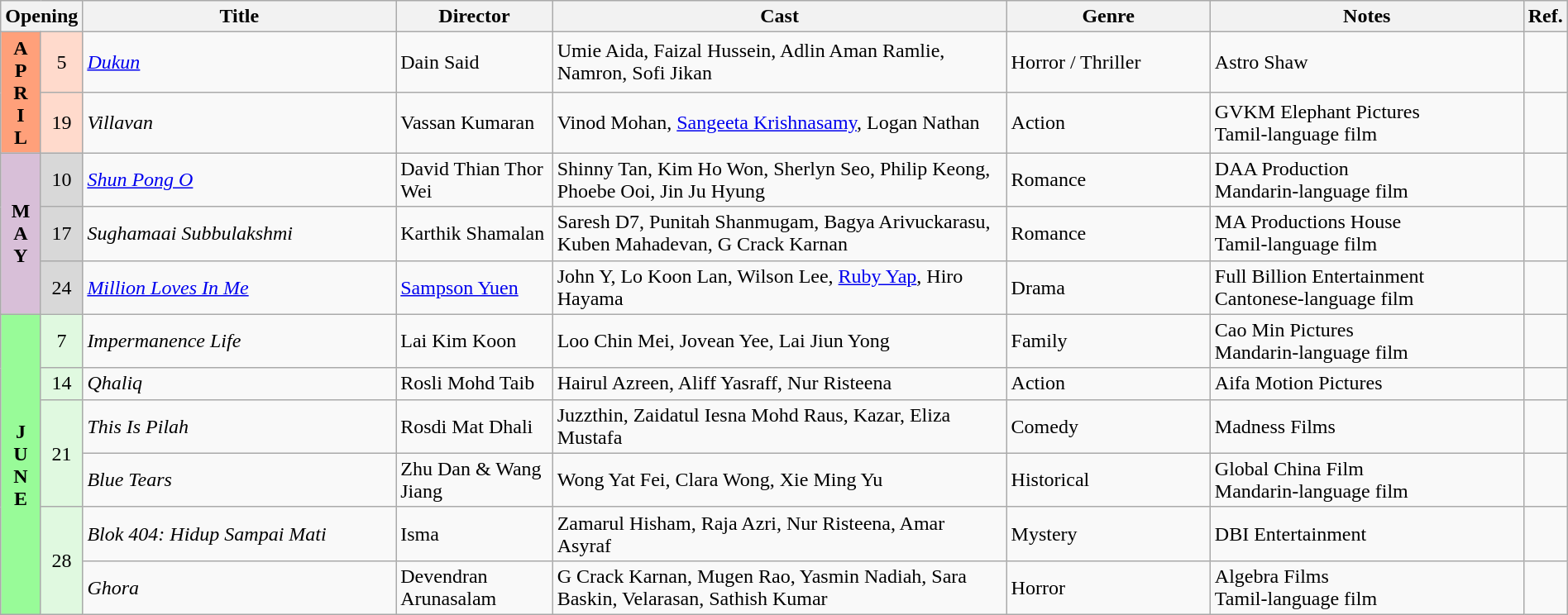<table class="wikitable" width="100%">
<tr>
<th colspan="2">Opening</th>
<th style="width:20%;">Title</th>
<th style="width:10%;">Director</th>
<th>Cast</th>
<th style="width:13%">Genre</th>
<th style="width:20%">Notes</th>
<th>Ref.</th>
</tr>
<tr>
<th rowspan="2" style="text-align:center; background:#ffa07a;">A<br>P<br>R<br>I<br>L</th>
<td rowspan=1 style="text-align:center; background:#ffdacc;">5</td>
<td><em><a href='#'>Dukun</a></em></td>
<td>Dain Said</td>
<td>Umie Aida, Faizal Hussein, Adlin Aman Ramlie, Namron, Sofi Jikan</td>
<td>Horror / Thriller</td>
<td>Astro Shaw</td>
<td></td>
</tr>
<tr>
<td rowspan=1 style="text-align:center; background:#ffdacc;">19</td>
<td><em>Villavan</em></td>
<td>Vassan Kumaran</td>
<td>Vinod Mohan, <a href='#'>Sangeeta Krishnasamy</a>, Logan Nathan</td>
<td>Action</td>
<td>GVKM Elephant Pictures<br>Tamil-language film</td>
<td></td>
</tr>
<tr>
<th rowspan=3 style="text-align:center; background:thistle;">M<br>A<br>Y</th>
<td rowspan=1 style="text-align:center; background:#d8d8d8;">10</td>
<td><em><a href='#'>Shun Pong O</a></em></td>
<td>David Thian Thor Wei</td>
<td>Shinny Tan, Kim Ho Won, Sherlyn Seo, Philip Keong, Phoebe Ooi, Jin Ju Hyung</td>
<td>Romance</td>
<td>DAA Production<br>Mandarin-language film</td>
<td></td>
</tr>
<tr>
<td rowspan=1 style="text-align:center; background:#d8d8d8;">17</td>
<td><em>Sughamaai Subbulakshmi</em></td>
<td>Karthik Shamalan</td>
<td>Saresh D7, Punitah Shanmugam, Bagya Arivuckarasu, Kuben Mahadevan, G Crack Karnan</td>
<td>Romance</td>
<td>MA Productions House<br>Tamil-language film</td>
<td></td>
</tr>
<tr>
<td rowspan=1 style="text-align:center; background:#d8d8d8;">24</td>
<td><em><a href='#'>Million Loves In Me</a></em></td>
<td><a href='#'>Sampson Yuen</a></td>
<td>John Y, Lo Koon Lan, Wilson Lee, <a href='#'>Ruby Yap</a>, Hiro Hayama</td>
<td>Drama</td>
<td>Full Billion Entertainment<br>Cantonese-language film</td>
<td></td>
</tr>
<tr>
<th rowspan=6 style="text-align:center; background:#98fb98;">J<br>U<br>N<br>E</th>
<td rowspan=1 style="text-align:center; background:#e0f9e0;">7</td>
<td><em>Impermanence Life</em></td>
<td>Lai Kim Koon</td>
<td>Loo Chin Mei, Jovean Yee, Lai Jiun Yong</td>
<td>Family</td>
<td>Cao Min Pictures<br>Mandarin-language film</td>
<td></td>
</tr>
<tr>
<td rowspan=1 style="text-align:center; background:#e0f9e0;">14</td>
<td><em>Qhaliq</em></td>
<td>Rosli Mohd Taib</td>
<td>Hairul Azreen, Aliff Yasraff, Nur Risteena</td>
<td>Action</td>
<td>Aifa Motion Pictures</td>
<td></td>
</tr>
<tr>
<td rowspan=2 style="text-align:center; background:#e0f9e0;">21</td>
<td><em>This Is Pilah</em></td>
<td>Rosdi Mat Dhali</td>
<td>Juzzthin, Zaidatul Iesna Mohd Raus, Kazar, Eliza Mustafa</td>
<td>Comedy</td>
<td>Madness Films</td>
<td></td>
</tr>
<tr>
<td><em>Blue Tears</em></td>
<td>Zhu Dan & Wang Jiang</td>
<td>Wong Yat Fei, Clara Wong, Xie Ming Yu</td>
<td>Historical</td>
<td>Global China Film<br>Mandarin-language film</td>
<td></td>
</tr>
<tr>
<td rowspan=2 style="text-align:center; background:#e0f9e0;">28</td>
<td><em>Blok 404: Hidup Sampai Mati</em></td>
<td>Isma</td>
<td>Zamarul Hisham, Raja Azri, Nur Risteena, Amar Asyraf</td>
<td>Mystery</td>
<td>DBI Entertainment</td>
<td></td>
</tr>
<tr>
<td><em>Ghora</em></td>
<td>Devendran Arunasalam</td>
<td>G Crack Karnan, Mugen Rao, Yasmin Nadiah, Sara Baskin, Velarasan, Sathish Kumar</td>
<td>Horror</td>
<td>Algebra Films<br>Tamil-language film</td>
<td></td>
</tr>
</table>
